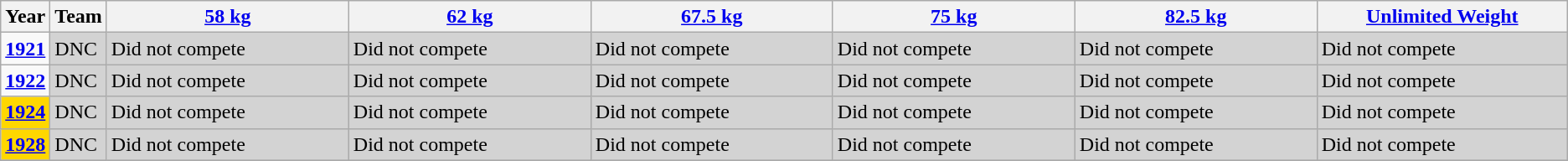<table class="wikitable sortable" style="font-size: 100%">
<tr>
<th>Year</th>
<th>Team</th>
<th width=300><a href='#'>58 kg</a></th>
<th width=300><a href='#'>62 kg</a></th>
<th width=300><a href='#'>67.5 kg</a></th>
<th width=300><a href='#'>75 kg</a></th>
<th width=300><a href='#'>82.5 kg</a></th>
<th width=300><a href='#'>Unlimited Weight</a></th>
</tr>
<tr>
<td><strong><a href='#'>1921</a></strong></td>
<td bgcolor="lightgray">DNC</td>
<td bgcolor="lightgray">Did not compete</td>
<td bgcolor="lightgray">Did not compete</td>
<td bgcolor="lightgray">Did not compete</td>
<td bgcolor="lightgray">Did not compete</td>
<td bgcolor="lightgray">Did not compete</td>
<td bgcolor="lightgray">Did not compete</td>
</tr>
<tr>
<td><strong><a href='#'>1922</a></strong></td>
<td bgcolor="lightgray">DNC</td>
<td bgcolor="lightgray">Did not compete</td>
<td bgcolor="lightgray">Did not compete</td>
<td bgcolor="lightgray">Did not compete</td>
<td bgcolor="lightgray">Did not compete</td>
<td bgcolor="lightgray">Did not compete</td>
<td bgcolor="lightgray">Did not compete</td>
</tr>
<tr>
<td bgcolor="GOLD"><strong><a href='#'>1924</a></strong></td>
<td bgcolor="lightgray">DNC</td>
<td bgcolor="lightgray">Did not compete</td>
<td bgcolor="lightgray">Did not compete</td>
<td bgcolor="lightgray">Did not compete</td>
<td bgcolor="lightgray">Did not compete</td>
<td bgcolor="lightgray">Did not compete</td>
<td bgcolor="lightgray">Did not compete</td>
</tr>
<tr>
<td bgcolor="GOLD"><strong><a href='#'>1928</a></strong></td>
<td bgcolor="lightgray">DNC</td>
<td bgcolor="lightgray">Did not compete</td>
<td bgcolor="lightgray">Did not compete</td>
<td bgcolor="lightgray">Did not compete</td>
<td bgcolor="lightgray">Did not compete</td>
<td bgcolor="lightgray">Did not compete</td>
<td bgcolor="lightgray">Did not compete</td>
</tr>
<tr>
</tr>
</table>
